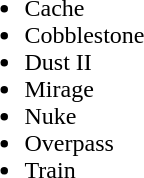<table cellspacing="10">
<tr>
<td valign="top" width="450px"><br><ul><li>Cache</li><li>Cobblestone</li><li>Dust II</li><li>Mirage</li><li>Nuke</li><li>Overpass</li><li>Train</li></ul></td>
</tr>
<tr>
</tr>
</table>
